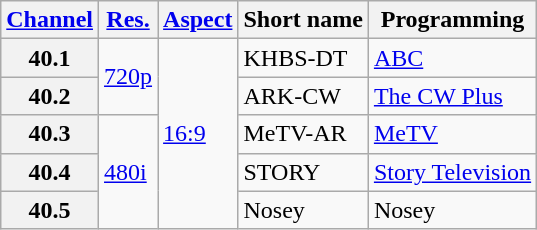<table class = wikitable>
<tr>
<th scope = "col"><a href='#'>Channel</a></th>
<th scope = "col"><a href='#'>Res.</a></th>
<th scope = "col"><a href='#'>Aspect</a></th>
<th scope = "col">Short name</th>
<th scope = "col">Programming</th>
</tr>
<tr>
<th scope = "row">40.1</th>
<td rowspan=2><a href='#'>720p</a></td>
<td rowspan=5><a href='#'>16:9</a></td>
<td>KHBS-DT</td>
<td><a href='#'>ABC</a></td>
</tr>
<tr>
<th scope = "row">40.2</th>
<td>ARK-CW</td>
<td><a href='#'>The CW Plus</a></td>
</tr>
<tr>
<th scope = "row">40.3</th>
<td rowspan=3><a href='#'>480i</a></td>
<td>MeTV-AR</td>
<td><a href='#'>MeTV</a></td>
</tr>
<tr>
<th scope = "row">40.4</th>
<td>STORY</td>
<td><a href='#'>Story Television</a></td>
</tr>
<tr>
<th scope = "row">40.5</th>
<td>Nosey</td>
<td>Nosey</td>
</tr>
</table>
